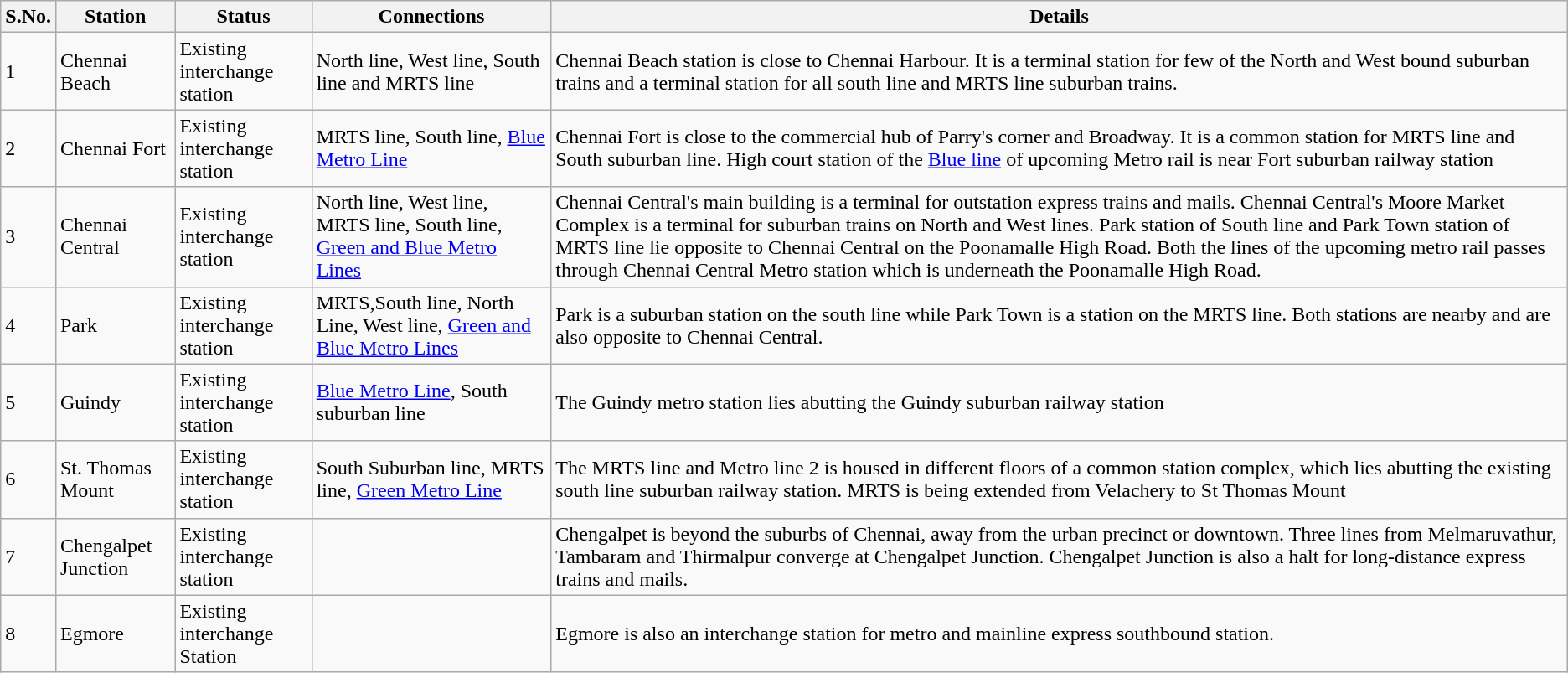<table class="wikitable">
<tr>
<th>S.No.</th>
<th>Station</th>
<th>Status</th>
<th>Connections</th>
<th>Details</th>
</tr>
<tr>
<td>1</td>
<td>Chennai Beach</td>
<td>Existing interchange station</td>
<td>North line, West line, South line and MRTS line</td>
<td>Chennai Beach station is close to Chennai Harbour. It is a terminal station for few of the North and West bound suburban trains and a terminal station for all south line and MRTS line suburban trains.</td>
</tr>
<tr>
<td>2</td>
<td>Chennai Fort</td>
<td>Existing interchange station</td>
<td>MRTS line, South line, <a href='#'>Blue Metro Line</a></td>
<td>Chennai Fort is close to the commercial hub of Parry's corner and Broadway. It is a common station for MRTS line and South suburban line. High court station of the <a href='#'>Blue line</a> of upcoming Metro rail is near Fort suburban railway station</td>
</tr>
<tr>
<td>3</td>
<td>Chennai Central</td>
<td>Existing interchange station</td>
<td>North line, West line, MRTS line, South line, <a href='#'>Green and Blue Metro Lines</a></td>
<td>Chennai Central's main building is a terminal for outstation express trains and mails. Chennai Central's Moore Market Complex is a terminal for suburban trains on North and West lines. Park station of South line and Park Town station of MRTS line lie opposite to Chennai Central on the Poonamalle High Road. Both the lines of the upcoming metro rail passes through Chennai Central Metro station which is underneath the Poonamalle High Road.</td>
</tr>
<tr>
<td>4</td>
<td>Park</td>
<td>Existing interchange station</td>
<td>MRTS,South line, North Line, West line, <a href='#'>Green and Blue Metro Lines</a></td>
<td>Park is a suburban station on the south line while Park Town is a station on the MRTS line. Both stations are nearby and are also opposite to Chennai Central.</td>
</tr>
<tr>
<td>5</td>
<td>Guindy</td>
<td>Existing interchange station</td>
<td><a href='#'>Blue Metro Line</a>, South suburban line</td>
<td>The Guindy metro station lies abutting the Guindy suburban railway station</td>
</tr>
<tr>
<td>6</td>
<td>St. Thomas Mount</td>
<td>Existing interchange station</td>
<td>South Suburban line, MRTS line, <a href='#'>Green Metro Line</a></td>
<td>The MRTS line and Metro line 2 is housed in different floors of a common station complex, which lies abutting the existing south line suburban railway station. MRTS is being extended from Velachery to St Thomas Mount</td>
</tr>
<tr>
<td>7</td>
<td>Chengalpet Junction</td>
<td>Existing interchange station</td>
<td></td>
<td>Chengalpet is beyond the suburbs of Chennai,  away from the urban precinct or downtown. Three lines from Melmaruvathur, Tambaram and Thirmalpur converge at Chengalpet Junction. Chengalpet Junction is also a halt for long-distance express trains and mails.</td>
</tr>
<tr>
<td>8</td>
<td>Egmore</td>
<td>Existing interchange Station</td>
<td></td>
<td>Egmore is also an interchange station for metro and mainline express southbound station.</td>
</tr>
</table>
